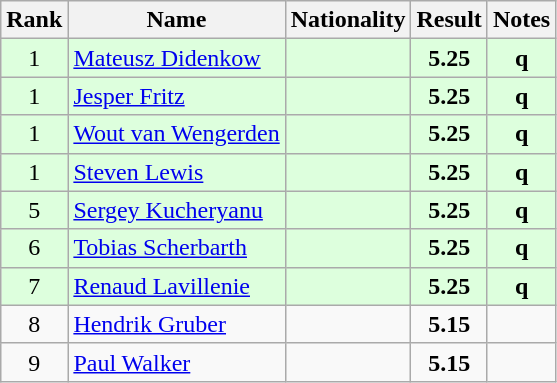<table class="wikitable sortable" style="text-align:center">
<tr>
<th>Rank</th>
<th>Name</th>
<th>Nationality</th>
<th>Result</th>
<th>Notes</th>
</tr>
<tr bgcolor=ddffdd>
<td>1</td>
<td align=left><a href='#'>Mateusz Didenkow</a></td>
<td align=left></td>
<td><strong>5.25</strong></td>
<td><strong>q</strong></td>
</tr>
<tr bgcolor=ddffdd>
<td>1</td>
<td align=left><a href='#'>Jesper Fritz</a></td>
<td align=left></td>
<td><strong>5.25</strong></td>
<td><strong>q</strong></td>
</tr>
<tr bgcolor=ddffdd>
<td>1</td>
<td align=left><a href='#'>Wout van Wengerden</a></td>
<td align=left></td>
<td><strong>5.25</strong></td>
<td><strong>q</strong></td>
</tr>
<tr bgcolor=ddffdd>
<td>1</td>
<td align=left><a href='#'>Steven Lewis</a></td>
<td align=left></td>
<td><strong>5.25</strong></td>
<td><strong>q</strong></td>
</tr>
<tr bgcolor=ddffdd>
<td>5</td>
<td align=left><a href='#'>Sergey Kucheryanu</a></td>
<td align=left></td>
<td><strong>5.25</strong></td>
<td><strong>q</strong></td>
</tr>
<tr bgcolor=ddffdd>
<td>6</td>
<td align=left><a href='#'>Tobias Scherbarth</a></td>
<td align=left></td>
<td><strong>5.25</strong></td>
<td><strong>q</strong></td>
</tr>
<tr bgcolor=ddffdd>
<td>7</td>
<td align=left><a href='#'>Renaud Lavillenie</a></td>
<td align=left></td>
<td><strong>5.25</strong></td>
<td><strong>q</strong></td>
</tr>
<tr>
<td>8</td>
<td align=left><a href='#'>Hendrik Gruber</a></td>
<td align=left></td>
<td><strong>5.15</strong></td>
<td></td>
</tr>
<tr>
<td>9</td>
<td align=left><a href='#'>Paul Walker</a></td>
<td align=left></td>
<td><strong>5.15</strong></td>
<td></td>
</tr>
</table>
